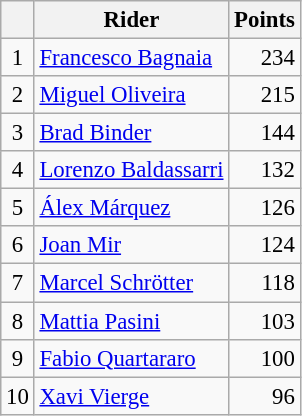<table class="wikitable" style="font-size: 95%;">
<tr>
<th></th>
<th>Rider</th>
<th>Points</th>
</tr>
<tr>
<td align=center>1</td>
<td> <a href='#'>Francesco Bagnaia</a></td>
<td align=right>234</td>
</tr>
<tr>
<td align=center>2</td>
<td> <a href='#'>Miguel Oliveira</a></td>
<td align=right>215</td>
</tr>
<tr>
<td align=center>3</td>
<td> <a href='#'>Brad Binder</a></td>
<td align=right>144</td>
</tr>
<tr>
<td align=center>4</td>
<td> <a href='#'>Lorenzo Baldassarri</a></td>
<td align=right>132</td>
</tr>
<tr>
<td align=center>5</td>
<td> <a href='#'>Álex Márquez</a></td>
<td align=right>126</td>
</tr>
<tr>
<td align=center>6</td>
<td> <a href='#'>Joan Mir</a></td>
<td align=right>124</td>
</tr>
<tr>
<td align=center>7</td>
<td> <a href='#'>Marcel Schrötter</a></td>
<td align=right>118</td>
</tr>
<tr>
<td align=center>8</td>
<td> <a href='#'>Mattia Pasini</a></td>
<td align=right>103</td>
</tr>
<tr>
<td align=center>9</td>
<td> <a href='#'>Fabio Quartararo</a></td>
<td align=right>100</td>
</tr>
<tr>
<td align=center>10</td>
<td> <a href='#'>Xavi Vierge</a></td>
<td align=right>96</td>
</tr>
</table>
